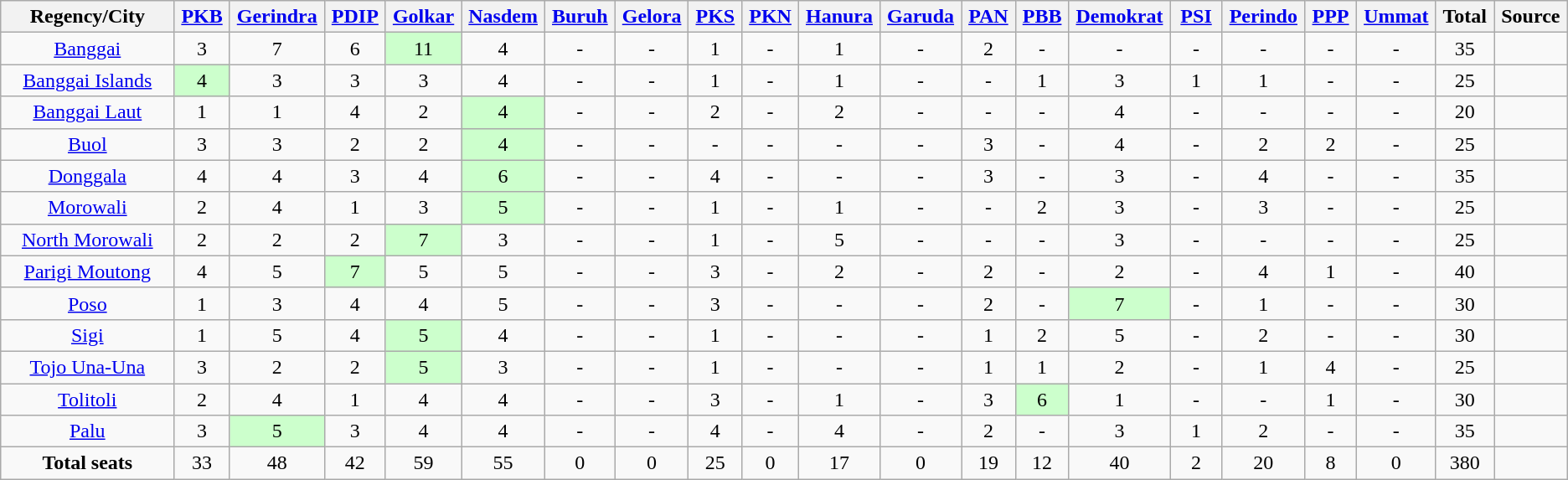<table class="wikitable sortable" style="text-align:center">
<tr>
<th scope=col width=10%>Regency/City</th>
<th scope=col width=3%><a href='#'>PKB</a></th>
<th scope=col width=3%><a href='#'>Gerindra</a></th>
<th scope=col width=3%><a href='#'>PDIP</a></th>
<th scope=col width=3%><a href='#'>Golkar</a></th>
<th scope=col width=3%><a href='#'>Nasdem</a></th>
<th scope=col width=3%><a href='#'>Buruh</a></th>
<th scope=col width=3%><a href='#'>Gelora</a></th>
<th scope=col width=3%><a href='#'>PKS</a></th>
<th scope=col width=3%><a href='#'>PKN</a></th>
<th scope=col width=3%><a href='#'>Hanura</a></th>
<th scope=col width=3%><a href='#'>Garuda</a></th>
<th scope=col width=3%><a href='#'>PAN</a></th>
<th scope=col width=3%><a href='#'>PBB</a></th>
<th scope=col width=3%><a href='#'>Demokrat</a></th>
<th scope=col width=3%><a href='#'>PSI</a></th>
<th scope=col width=3%><a href='#'>Perindo</a></th>
<th scope=col width=3%><a href='#'>PPP</a></th>
<th scope=col width=3%><a href='#'>Ummat</a></th>
<th scope=col width=3%>Total</th>
<th scope=col width=3%>Source</th>
</tr>
<tr>
<td><a href='#'>Banggai</a></td>
<td>3</td>
<td>7</td>
<td>6</td>
<td style="background:#cfc;">11</td>
<td>4</td>
<td>-</td>
<td>-</td>
<td>1</td>
<td>-</td>
<td>1</td>
<td>-</td>
<td>2</td>
<td>-</td>
<td>-</td>
<td>-</td>
<td>-</td>
<td>-</td>
<td>-</td>
<td>35</td>
<td></td>
</tr>
<tr>
<td><a href='#'>Banggai Islands</a></td>
<td style="background:#cfc;">4</td>
<td>3</td>
<td>3</td>
<td>3</td>
<td>4</td>
<td>-</td>
<td>-</td>
<td>1</td>
<td>-</td>
<td>1</td>
<td>-</td>
<td>-</td>
<td>1</td>
<td>3</td>
<td>1</td>
<td>1</td>
<td>-</td>
<td>-</td>
<td>25</td>
<td></td>
</tr>
<tr>
<td><a href='#'>Banggai Laut</a></td>
<td>1</td>
<td>1</td>
<td>4</td>
<td>2</td>
<td style="background:#cfc;">4</td>
<td>-</td>
<td>-</td>
<td>2</td>
<td>-</td>
<td>2</td>
<td>-</td>
<td>-</td>
<td>-</td>
<td>4</td>
<td>-</td>
<td>-</td>
<td>-</td>
<td>-</td>
<td>20</td>
<td></td>
</tr>
<tr>
<td><a href='#'>Buol</a></td>
<td>3</td>
<td>3</td>
<td>2</td>
<td>2</td>
<td style="background:#cfc;">4</td>
<td>-</td>
<td>-</td>
<td>-</td>
<td>-</td>
<td>-</td>
<td>-</td>
<td>3</td>
<td>-</td>
<td>4</td>
<td>-</td>
<td>2</td>
<td>2</td>
<td>-</td>
<td>25</td>
<td></td>
</tr>
<tr>
<td><a href='#'>Donggala</a></td>
<td>4</td>
<td>4</td>
<td>3</td>
<td>4</td>
<td style="background:#cfc;">6</td>
<td>-</td>
<td>-</td>
<td>4</td>
<td>-</td>
<td>-</td>
<td>-</td>
<td>3</td>
<td>-</td>
<td>3</td>
<td>-</td>
<td>4</td>
<td>-</td>
<td>-</td>
<td>35</td>
<td></td>
</tr>
<tr>
<td><a href='#'>Morowali</a></td>
<td>2</td>
<td>4</td>
<td>1</td>
<td>3</td>
<td style="background:#cfc;">5</td>
<td>-</td>
<td>-</td>
<td>1</td>
<td>-</td>
<td>1</td>
<td>-</td>
<td>-</td>
<td>2</td>
<td>3</td>
<td>-</td>
<td>3</td>
<td>-</td>
<td>-</td>
<td>25</td>
<td></td>
</tr>
<tr>
<td><a href='#'>North Morowali</a></td>
<td>2</td>
<td>2</td>
<td>2</td>
<td style="background:#cfc;">7</td>
<td>3</td>
<td>-</td>
<td>-</td>
<td>1</td>
<td>-</td>
<td>5</td>
<td>-</td>
<td>-</td>
<td>-</td>
<td>3</td>
<td>-</td>
<td>-</td>
<td>-</td>
<td>-</td>
<td>25</td>
<td></td>
</tr>
<tr>
<td><a href='#'>Parigi Moutong</a></td>
<td>4</td>
<td>5</td>
<td style="background:#cfc;">7</td>
<td>5</td>
<td>5</td>
<td>-</td>
<td>-</td>
<td>3</td>
<td>-</td>
<td>2</td>
<td>-</td>
<td>2</td>
<td>-</td>
<td>2</td>
<td>-</td>
<td>4</td>
<td>1</td>
<td>-</td>
<td>40</td>
<td></td>
</tr>
<tr>
<td><a href='#'>Poso</a></td>
<td>1</td>
<td>3</td>
<td>4</td>
<td>4</td>
<td>5</td>
<td>-</td>
<td>-</td>
<td>3</td>
<td>-</td>
<td>-</td>
<td>-</td>
<td>2</td>
<td>-</td>
<td style="background:#cfc;">7</td>
<td>-</td>
<td>1</td>
<td>-</td>
<td>-</td>
<td>30</td>
<td></td>
</tr>
<tr>
<td><a href='#'>Sigi</a></td>
<td>1</td>
<td>5</td>
<td>4</td>
<td style="background:#cfc;">5</td>
<td>4</td>
<td>-</td>
<td>-</td>
<td>1</td>
<td>-</td>
<td>-</td>
<td>-</td>
<td>1</td>
<td>2</td>
<td>5</td>
<td>-</td>
<td>2</td>
<td>-</td>
<td>-</td>
<td>30</td>
<td></td>
</tr>
<tr>
<td><a href='#'>Tojo Una-Una</a></td>
<td>3</td>
<td>2</td>
<td>2</td>
<td style="background:#cfc;">5</td>
<td>3</td>
<td>-</td>
<td>-</td>
<td>1</td>
<td>-</td>
<td>-</td>
<td>-</td>
<td>1</td>
<td>1</td>
<td>2</td>
<td>-</td>
<td>1</td>
<td>4</td>
<td>-</td>
<td>25</td>
<td></td>
</tr>
<tr>
<td><a href='#'>Tolitoli</a></td>
<td>2</td>
<td>4</td>
<td>1</td>
<td>4</td>
<td>4</td>
<td>-</td>
<td>-</td>
<td>3</td>
<td>-</td>
<td>1</td>
<td>-</td>
<td>3</td>
<td style="background:#cfc;">6</td>
<td>1</td>
<td>-</td>
<td>-</td>
<td>1</td>
<td>-</td>
<td>30</td>
<td></td>
</tr>
<tr>
<td><a href='#'>Palu</a></td>
<td>3</td>
<td style="background:#cfc;">5</td>
<td>3</td>
<td>4</td>
<td>4</td>
<td>-</td>
<td>-</td>
<td>4</td>
<td>-</td>
<td>4</td>
<td>-</td>
<td>2</td>
<td>-</td>
<td>3</td>
<td>1</td>
<td>2</td>
<td>-</td>
<td>-</td>
<td>35</td>
<td></td>
</tr>
<tr>
<td><strong>Total seats</strong></td>
<td>33</td>
<td>48</td>
<td>42</td>
<td>59</td>
<td>55</td>
<td>0</td>
<td>0</td>
<td>25</td>
<td>0</td>
<td>17</td>
<td>0</td>
<td>19</td>
<td>12</td>
<td>40</td>
<td>2</td>
<td>20</td>
<td>8</td>
<td>0</td>
<td>380</td>
</tr>
</table>
